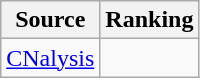<table class="wikitable" style="text-align:center">
<tr>
<th>Source</th>
<th>Ranking</th>
</tr>
<tr>
<td align=left><a href='#'>CNalysis</a></td>
<td></td>
</tr>
</table>
